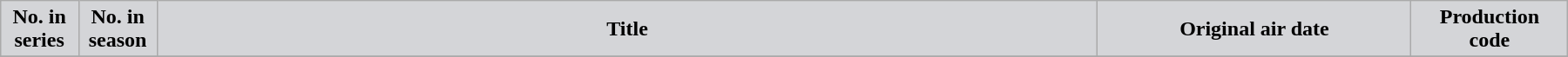<table class="wikitable plainrowheaders" width="95%" style="margin:auto;">
<tr>
<th width="5%" style="background-color: #d4d5d8; color:#000000;">No. in<br>series</th>
<th width="5%" style="background-color: #d4d5d8; color:#000000;">No. in<br>season</th>
<th style="background-color: #d4d5d8; color:#000000;">Title</th>
<th width="20%" style="background-color: #d4d5d8; color:#000000;">Original air date</th>
<th width="10%" style="background-color: #d4d5d8; color:#000000;">Production<br>code</th>
</tr>
<tr }>
</tr>
</table>
